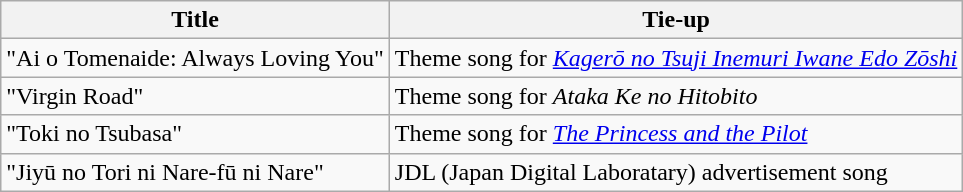<table class="wikitable">
<tr>
<th>Title</th>
<th>Tie-up</th>
</tr>
<tr>
<td>"Ai o Tomenaide: Always Loving You"</td>
<td>Theme song for <em><a href='#'>Kagerō no Tsuji Inemuri Iwane Edo Zōshi</a></em></td>
</tr>
<tr>
<td>"Virgin Road"</td>
<td>Theme song for <em>Ataka Ke no Hitobito</em></td>
</tr>
<tr>
<td>"Toki no Tsubasa"</td>
<td>Theme song for <em><a href='#'>The Princess and the Pilot</a></em></td>
</tr>
<tr>
<td>"Jiyū no Tori ni Nare-fū ni Nare"</td>
<td>JDL (Japan Digital Laboratary) advertisement song</td>
</tr>
</table>
